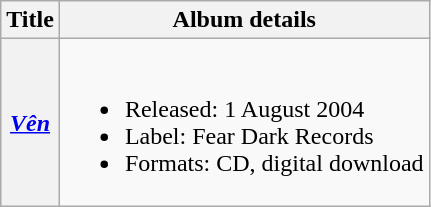<table class="wikitable plainrowheaders">
<tr>
<th>Title</th>
<th>Album details</th>
</tr>
<tr>
<th scope="row"><em><a href='#'>Vên</a></em></th>
<td><br><ul><li>Released: 1 August 2004</li><li>Label: Fear Dark Records</li><li>Formats: CD, digital download</li></ul></td>
</tr>
</table>
